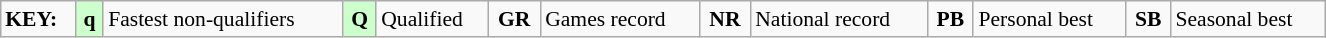<table class="wikitable" style="margin:0.5em auto; font-size:90%;position:relative;" width=70%>
<tr>
<td><strong>KEY:</strong></td>
<td bgcolor=ccffcc align=center><strong>q</strong></td>
<td>Fastest non-qualifiers</td>
<td bgcolor=ccffcc align=center><strong>Q</strong></td>
<td>Qualified</td>
<td align=center><strong>GR</strong></td>
<td>Games record</td>
<td align=center><strong>NR</strong></td>
<td>National record</td>
<td align=center><strong>PB</strong></td>
<td>Personal best</td>
<td align=center><strong>SB</strong></td>
<td>Seasonal best</td>
</tr>
</table>
